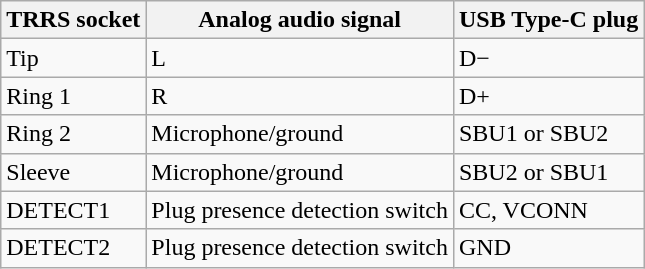<table class="wikitable">
<tr>
<th>TRRS socket</th>
<th>Analog audio signal</th>
<th>USB Type-C plug</th>
</tr>
<tr>
<td>Tip</td>
<td>L</td>
<td>D−</td>
</tr>
<tr>
<td>Ring 1</td>
<td>R</td>
<td>D+</td>
</tr>
<tr>
<td>Ring 2</td>
<td>Microphone/ground</td>
<td>SBU1 or SBU2</td>
</tr>
<tr>
<td>Sleeve</td>
<td>Microphone/ground</td>
<td>SBU2 or SBU1</td>
</tr>
<tr>
<td>DETECT1</td>
<td>Plug presence detection switch</td>
<td>CC, VCONN</td>
</tr>
<tr>
<td>DETECT2</td>
<td>Plug presence detection switch</td>
<td>GND</td>
</tr>
</table>
